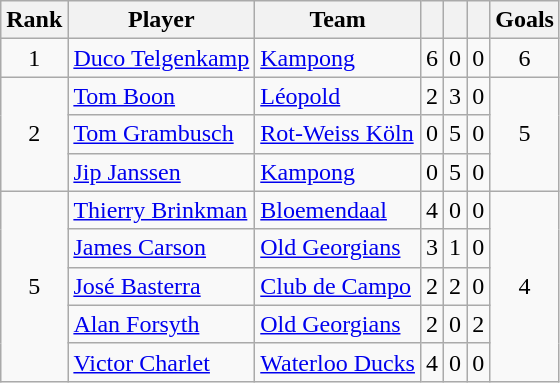<table class="wikitable" style="text-align: center;">
<tr>
<th>Rank</th>
<th>Player</th>
<th>Team</th>
<th></th>
<th></th>
<th></th>
<th>Goals</th>
</tr>
<tr>
<td>1</td>
<td style="text-align: left;"> <a href='#'>Duco Telgenkamp</a></td>
<td style="text-align: left;"> <a href='#'>Kampong</a></td>
<td>6</td>
<td>0</td>
<td>0</td>
<td>6</td>
</tr>
<tr>
<td rowspan=3>2</td>
<td style="text-align: left;"> <a href='#'>Tom Boon</a></td>
<td style="text-align: left;"> <a href='#'>Léopold</a></td>
<td>2</td>
<td>3</td>
<td>0</td>
<td rowspan=3>5</td>
</tr>
<tr>
<td style="text-align: left;"> <a href='#'>Tom Grambusch</a></td>
<td style="text-align: left;"> <a href='#'>Rot-Weiss Köln</a></td>
<td>0</td>
<td>5</td>
<td>0</td>
</tr>
<tr>
<td style="text-align: left;"> <a href='#'>Jip Janssen</a></td>
<td style="text-align: left;"> <a href='#'>Kampong</a></td>
<td>0</td>
<td>5</td>
<td>0</td>
</tr>
<tr>
<td rowspan=5>5</td>
<td style="text-align: left;"> <a href='#'>Thierry Brinkman</a></td>
<td style="text-align: left;"> <a href='#'>Bloemendaal</a></td>
<td>4</td>
<td>0</td>
<td>0</td>
<td rowspan=5>4</td>
</tr>
<tr>
<td style="text-align: left;"> <a href='#'>James Carson</a></td>
<td style="text-align: left;"> <a href='#'>Old Georgians</a></td>
<td>3</td>
<td>1</td>
<td>0</td>
</tr>
<tr>
<td style="text-align: left;"> <a href='#'>José Basterra</a></td>
<td style="text-align: left;"> <a href='#'>Club de Campo</a></td>
<td>2</td>
<td>2</td>
<td>0</td>
</tr>
<tr>
<td style="text-align: left;"> <a href='#'>Alan Forsyth</a></td>
<td style="text-align: left;"> <a href='#'>Old Georgians</a></td>
<td>2</td>
<td>0</td>
<td>2</td>
</tr>
<tr>
<td style="text-align: left;"> <a href='#'>Victor Charlet</a></td>
<td style="text-align: left;"> <a href='#'>Waterloo Ducks</a></td>
<td>4</td>
<td>0</td>
<td>0</td>
</tr>
</table>
